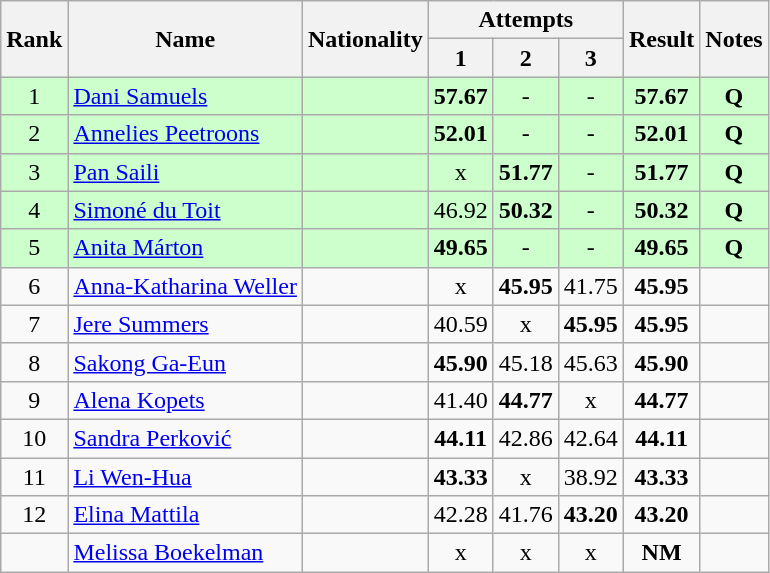<table class="wikitable sortable" style="text-align:center">
<tr>
<th rowspan=2>Rank</th>
<th rowspan=2>Name</th>
<th rowspan=2>Nationality</th>
<th colspan=3>Attempts</th>
<th rowspan=2>Result</th>
<th rowspan=2>Notes</th>
</tr>
<tr>
<th>1</th>
<th>2</th>
<th>3</th>
</tr>
<tr bgcolor=ccffcc>
<td>1</td>
<td align=left><a href='#'>Dani Samuels</a></td>
<td align=left></td>
<td><strong>57.67</strong></td>
<td>-</td>
<td>-</td>
<td><strong>57.67</strong></td>
<td><strong>Q</strong></td>
</tr>
<tr bgcolor=ccffcc>
<td>2</td>
<td align=left><a href='#'>Annelies Peetroons</a></td>
<td align=left></td>
<td><strong>52.01</strong></td>
<td>-</td>
<td>-</td>
<td><strong>52.01</strong></td>
<td><strong>Q</strong></td>
</tr>
<tr bgcolor=ccffcc>
<td>3</td>
<td align=left><a href='#'>Pan Saili</a></td>
<td align=left></td>
<td>x</td>
<td><strong>51.77</strong></td>
<td>-</td>
<td><strong>51.77</strong></td>
<td><strong>Q</strong></td>
</tr>
<tr bgcolor=ccffcc>
<td>4</td>
<td align=left><a href='#'>Simoné du Toit</a></td>
<td align=left></td>
<td>46.92</td>
<td><strong>50.32</strong></td>
<td>-</td>
<td><strong>50.32</strong></td>
<td><strong>Q</strong></td>
</tr>
<tr bgcolor=ccffcc>
<td>5</td>
<td align=left><a href='#'>Anita Márton</a></td>
<td align=left></td>
<td><strong>49.65</strong></td>
<td>-</td>
<td>-</td>
<td><strong>49.65</strong></td>
<td><strong>Q</strong></td>
</tr>
<tr>
<td>6</td>
<td align=left><a href='#'>Anna-Katharina Weller</a></td>
<td align=left></td>
<td>x</td>
<td><strong>45.95</strong></td>
<td>41.75</td>
<td><strong>45.95</strong></td>
<td></td>
</tr>
<tr>
<td>7</td>
<td align=left><a href='#'>Jere Summers</a></td>
<td align=left></td>
<td>40.59</td>
<td>x</td>
<td><strong>45.95</strong></td>
<td><strong>45.95</strong></td>
<td></td>
</tr>
<tr>
<td>8</td>
<td align=left><a href='#'>Sakong Ga-Eun</a></td>
<td align=left></td>
<td><strong>45.90</strong></td>
<td>45.18</td>
<td>45.63</td>
<td><strong>45.90</strong></td>
<td></td>
</tr>
<tr>
<td>9</td>
<td align=left><a href='#'>Alena Kopets</a></td>
<td align=left></td>
<td>41.40</td>
<td><strong>44.77</strong></td>
<td>x</td>
<td><strong>44.77</strong></td>
<td></td>
</tr>
<tr>
<td>10</td>
<td align=left><a href='#'>Sandra Perković</a></td>
<td align=left></td>
<td><strong>44.11</strong></td>
<td>42.86</td>
<td>42.64</td>
<td><strong>44.11</strong></td>
<td></td>
</tr>
<tr>
<td>11</td>
<td align=left><a href='#'>Li Wen-Hua</a></td>
<td align=left></td>
<td><strong>43.33</strong></td>
<td>x</td>
<td>38.92</td>
<td><strong>43.33</strong></td>
<td></td>
</tr>
<tr>
<td>12</td>
<td align=left><a href='#'>Elina Mattila</a></td>
<td align=left></td>
<td>42.28</td>
<td>41.76</td>
<td><strong>43.20</strong></td>
<td><strong>43.20</strong></td>
<td></td>
</tr>
<tr>
<td></td>
<td align=left><a href='#'>Melissa Boekelman</a></td>
<td align=left></td>
<td>x</td>
<td>x</td>
<td>x</td>
<td><strong>NM</strong></td>
<td></td>
</tr>
</table>
